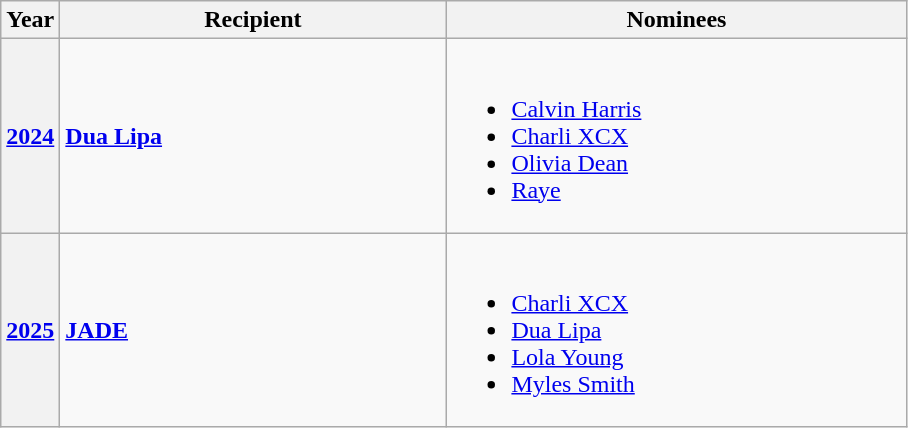<table class="wikitable sortable">
<tr>
<th>Year</th>
<th width=250px>Recipient</th>
<th width=300px class=unsortable>Nominees</th>
</tr>
<tr>
<th><a href='#'>2024</a></th>
<td><strong><a href='#'>Dua Lipa</a></strong></td>
<td><br><ul><li><a href='#'>Calvin Harris</a></li><li><a href='#'>Charli XCX</a></li><li><a href='#'>Olivia Dean</a></li><li><a href='#'>Raye</a></li></ul></td>
</tr>
<tr>
<th><a href='#'>2025</a></th>
<td><strong><a href='#'>JADE</a></strong></td>
<td><br><ul><li><a href='#'>Charli XCX</a></li><li><a href='#'>Dua Lipa</a></li><li><a href='#'>Lola Young</a></li><li><a href='#'>Myles Smith</a></li></ul></td>
</tr>
</table>
